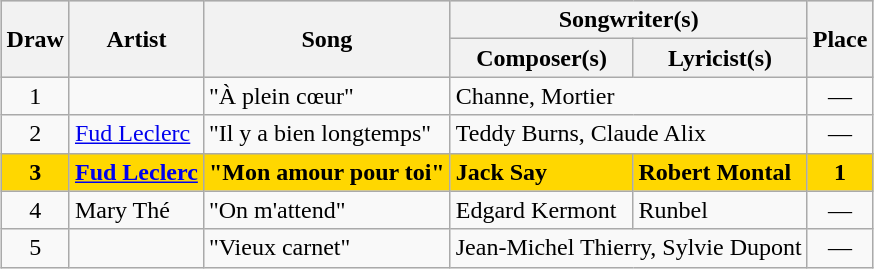<table class="sortable wikitable" style="margin: 1em auto 1em auto">
<tr bgcolor="#CCCCCC">
<th rowspan="2">Draw</th>
<th rowspan="2">Artist</th>
<th rowspan="2">Song</th>
<th colspan="2">Songwriter(s)</th>
<th rowspan="2">Place</th>
</tr>
<tr>
<th>Composer(s)</th>
<th>Lyricist(s)</th>
</tr>
<tr>
<td align="center">1</td>
<td></td>
<td>"À plein cœur"</td>
<td colspan="2">Channe, Mortier</td>
<td align="center">—</td>
</tr>
<tr>
<td align="center">2</td>
<td><a href='#'>Fud Leclerc</a></td>
<td>"Il y a bien longtemps"</td>
<td colspan="2">Teddy Burns, Claude Alix</td>
<td align="center">—</td>
</tr>
<tr style="font-weight:bold; background:gold;">
<td align="center">3</td>
<td><a href='#'>Fud Leclerc</a></td>
<td>"Mon amour pour toi"</td>
<td>Jack Say</td>
<td>Robert Montal</td>
<td align="center">1</td>
</tr>
<tr>
<td align="center">4</td>
<td>Mary Thé</td>
<td>"On m'attend"</td>
<td>Edgard Kermont</td>
<td>Runbel</td>
<td align="center">—</td>
</tr>
<tr>
<td align="center">5</td>
<td></td>
<td>"Vieux carnet"</td>
<td colspan="2">Jean-Michel Thierry, Sylvie Dupont</td>
<td align="center">—</td>
</tr>
</table>
